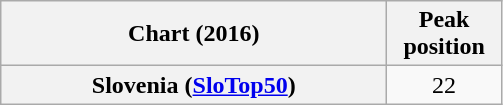<table class="wikitable plainrowheaders">
<tr>
<th width=250>Chart (2016)</th>
<th width=69>Peak<br>position</th>
</tr>
<tr>
<th scope="row">Slovenia (<a href='#'>SloTop50</a>)</th>
<td align=center>22</td>
</tr>
</table>
